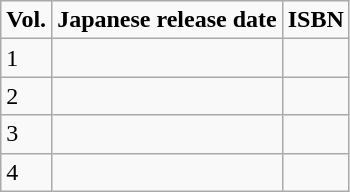<table class="wikitable">
<tr>
<td><strong>Vol.</strong></td>
<td><strong>Japanese release date</strong></td>
<td><strong>ISBN</strong></td>
</tr>
<tr>
<td>1</td>
<td></td>
<td></td>
</tr>
<tr>
<td>2</td>
<td></td>
<td></td>
</tr>
<tr>
<td>3</td>
<td></td>
<td></td>
</tr>
<tr>
<td>4</td>
<td></td>
<td></td>
</tr>
</table>
